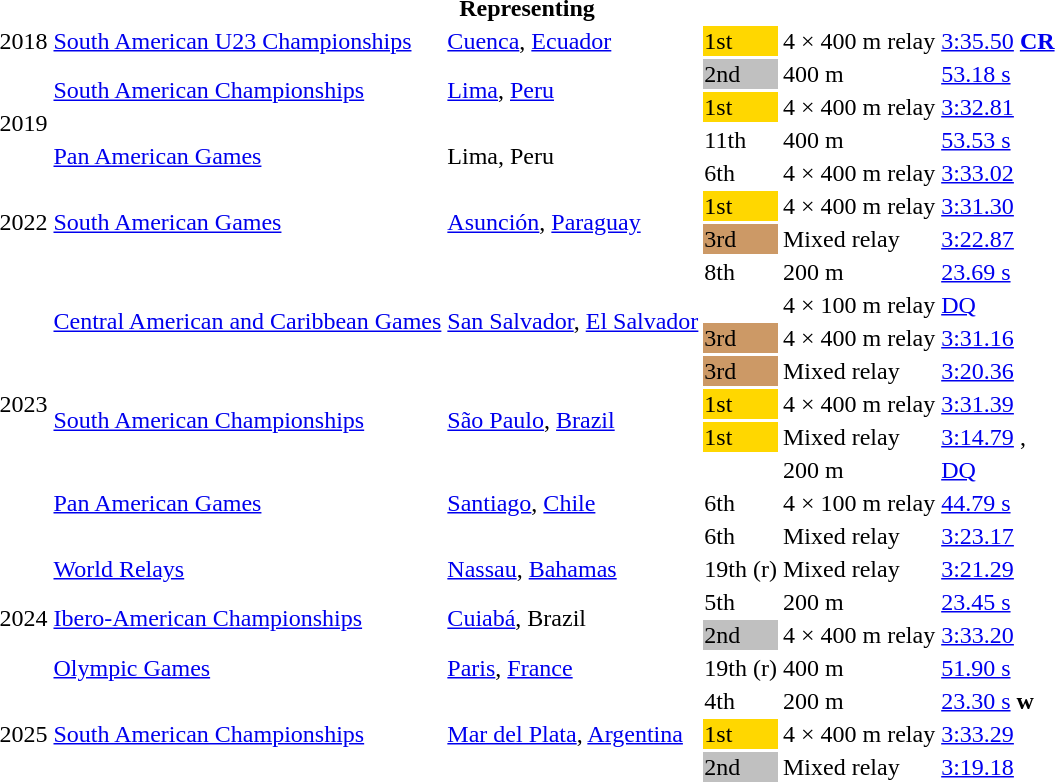<table>
<tr>
<th colspan="6">Representing </th>
</tr>
<tr>
<td>2018</td>
<td><a href='#'>South American U23 Championships</a></td>
<td><a href='#'>Cuenca</a>, <a href='#'>Ecuador</a></td>
<td bgcolor=gold>1st</td>
<td>4 × 400 m relay</td>
<td><a href='#'>3:35.50</a> <strong><a href='#'>CR</a></strong></td>
</tr>
<tr>
<td rowspan=4>2019</td>
<td rowspan=2><a href='#'>South American Championships</a></td>
<td rowspan=2><a href='#'>Lima</a>, <a href='#'>Peru</a></td>
<td bgcolor=silver>2nd</td>
<td>400 m</td>
<td><a href='#'>53.18 s</a></td>
</tr>
<tr>
<td bgcolor=gold>1st</td>
<td>4 × 400 m relay</td>
<td><a href='#'>3:32.81</a></td>
</tr>
<tr>
<td rowspan=2><a href='#'>Pan American Games</a></td>
<td rowspan=2>Lima, Peru</td>
<td>11th</td>
<td>400 m</td>
<td><a href='#'>53.53 s</a></td>
</tr>
<tr>
<td>6th</td>
<td>4 × 400 m relay</td>
<td><a href='#'>3:33.02</a></td>
</tr>
<tr>
<td rowspan=2>2022</td>
<td rowspan=2><a href='#'>South American Games</a></td>
<td rowspan=2><a href='#'>Asunción</a>, <a href='#'>Paraguay</a></td>
<td bgcolor=gold>1st</td>
<td>4 × 400 m relay</td>
<td><a href='#'>3:31.30</a> <strong></strong></td>
</tr>
<tr>
<td bgcolor=cc9966>3rd</td>
<td>Mixed relay</td>
<td><a href='#'>3:22.87</a></td>
</tr>
<tr>
<td rowspan=9>2023</td>
<td rowspan=4><a href='#'>Central American and Caribbean Games</a></td>
<td rowspan=4><a href='#'>San Salvador</a>, <a href='#'>El Salvador</a></td>
<td>8th</td>
<td>200 m</td>
<td><a href='#'>23.69 s</a></td>
</tr>
<tr>
<td></td>
<td>4 × 100 m relay</td>
<td><a href='#'>DQ</a></td>
</tr>
<tr>
<td bgcolor=cc9966>3rd</td>
<td>4 × 400 m relay</td>
<td><a href='#'>3:31.16</a></td>
</tr>
<tr>
<td bgcolor=cc9966>3rd</td>
<td>Mixed relay</td>
<td><a href='#'>3:20.36</a></td>
</tr>
<tr>
<td rowspan=2><a href='#'>South American Championships</a></td>
<td rowspan=2><a href='#'>São Paulo</a>, <a href='#'>Brazil</a></td>
<td bgcolor=gold>1st</td>
<td>4 × 400 m relay</td>
<td><a href='#'>3:31.39</a></td>
</tr>
<tr>
<td bgcolor=gold>1st</td>
<td>Mixed relay</td>
<td><a href='#'>3:14.79</a> <strong></strong>, <strong></strong></td>
</tr>
<tr>
<td rowspan=3><a href='#'>Pan American Games</a></td>
<td rowspan=3><a href='#'>Santiago</a>, <a href='#'>Chile</a></td>
<td></td>
<td>200 m</td>
<td><a href='#'>DQ</a></td>
</tr>
<tr>
<td>6th</td>
<td>4 × 100 m relay</td>
<td><a href='#'>44.79 s</a></td>
</tr>
<tr>
<td>6th</td>
<td>Mixed relay</td>
<td><a href='#'>3:23.17</a></td>
</tr>
<tr>
<td rowspan=4>2024</td>
<td><a href='#'>World Relays</a></td>
<td><a href='#'>Nassau</a>, <a href='#'>Bahamas</a></td>
<td>19th (r)</td>
<td>Mixed relay</td>
<td><a href='#'>3:21.29</a></td>
</tr>
<tr>
<td rowspan=2><a href='#'>Ibero-American Championships</a></td>
<td rowspan=2><a href='#'>Cuiabá</a>, Brazil</td>
<td>5th</td>
<td>200 m</td>
<td><a href='#'>23.45 s</a></td>
</tr>
<tr>
<td bgcolor=silver>2nd</td>
<td>4 × 400 m relay</td>
<td><a href='#'>3:33.20</a></td>
</tr>
<tr>
<td><a href='#'>Olympic Games</a></td>
<td><a href='#'>Paris</a>, <a href='#'>France</a></td>
<td>19th (r)</td>
<td>400 m</td>
<td><a href='#'>51.90 s</a></td>
</tr>
<tr>
<td rowspan=3>2025</td>
<td rowspan=3><a href='#'>South American Championships</a></td>
<td rowspan=3><a href='#'>Mar del Plata</a>, <a href='#'>Argentina</a></td>
<td>4th</td>
<td>200 m</td>
<td><a href='#'>23.30 s</a> <strong>w</strong></td>
</tr>
<tr>
<td bgcolor=gold>1st</td>
<td>4 × 400 m relay</td>
<td><a href='#'>3:33.29</a></td>
</tr>
<tr>
<td bgcolor=silver>2nd</td>
<td>Mixed relay</td>
<td><a href='#'>3:19.18</a></td>
</tr>
</table>
